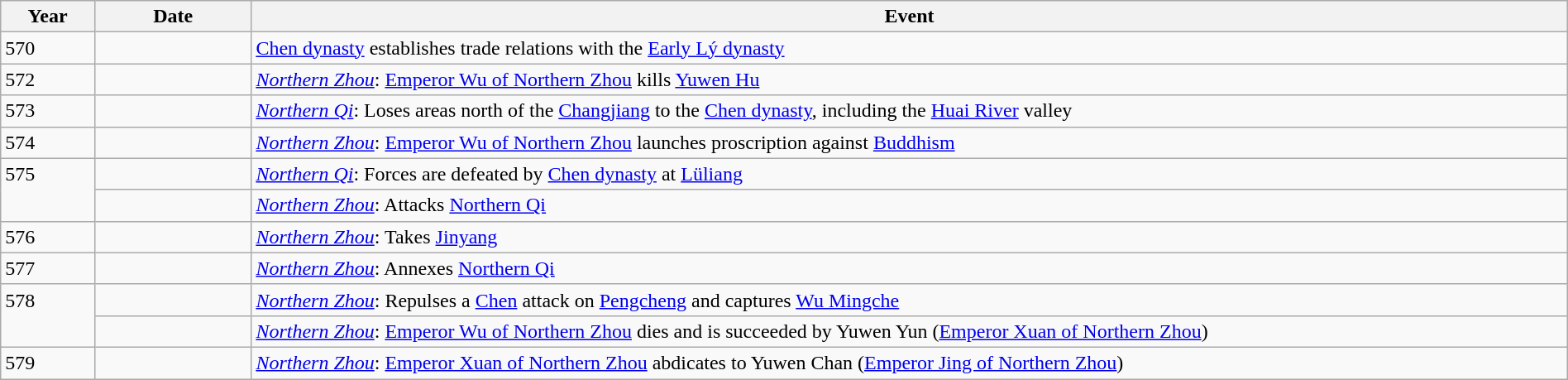<table class="wikitable" style="width:100%;">
<tr>
<th style="width:6%">Year</th>
<th style="width:10%">Date</th>
<th>Event</th>
</tr>
<tr>
<td>570</td>
<td></td>
<td><a href='#'>Chen dynasty</a> establishes trade relations with the <a href='#'>Early Lý dynasty</a></td>
</tr>
<tr>
<td>572</td>
<td></td>
<td><em><a href='#'>Northern Zhou</a></em>: <a href='#'>Emperor Wu of Northern Zhou</a> kills <a href='#'>Yuwen Hu</a></td>
</tr>
<tr>
<td>573</td>
<td></td>
<td><em><a href='#'>Northern Qi</a></em>: Loses areas north of the <a href='#'>Changjiang</a> to the <a href='#'>Chen dynasty</a>, including the <a href='#'>Huai River</a> valley</td>
</tr>
<tr>
<td>574</td>
<td></td>
<td><em><a href='#'>Northern Zhou</a></em>: <a href='#'>Emperor Wu of Northern Zhou</a> launches proscription against <a href='#'>Buddhism</a></td>
</tr>
<tr>
<td rowspan="2" style="vertical-align:top;">575</td>
<td></td>
<td><em><a href='#'>Northern Qi</a></em>: Forces are defeated by <a href='#'>Chen dynasty</a> at <a href='#'>Lüliang</a></td>
</tr>
<tr>
<td></td>
<td><em><a href='#'>Northern Zhou</a></em>: Attacks <a href='#'>Northern Qi</a></td>
</tr>
<tr>
<td>576</td>
<td></td>
<td><em><a href='#'>Northern Zhou</a></em>: Takes <a href='#'>Jinyang</a></td>
</tr>
<tr>
<td>577</td>
<td></td>
<td><em><a href='#'>Northern Zhou</a></em>: Annexes <a href='#'>Northern Qi</a></td>
</tr>
<tr>
<td rowspan="2" style="vertical-align:top;">578</td>
<td></td>
<td><em><a href='#'>Northern Zhou</a></em>: Repulses a <a href='#'>Chen</a> attack on <a href='#'>Pengcheng</a> and captures <a href='#'>Wu Mingche</a></td>
</tr>
<tr>
<td></td>
<td><em><a href='#'>Northern Zhou</a></em>: <a href='#'>Emperor Wu of Northern Zhou</a> dies and is succeeded by Yuwen Yun (<a href='#'>Emperor Xuan of Northern Zhou</a>)</td>
</tr>
<tr>
<td>579</td>
<td></td>
<td><em><a href='#'>Northern Zhou</a></em>: <a href='#'>Emperor Xuan of Northern Zhou</a> abdicates to Yuwen Chan (<a href='#'>Emperor Jing of Northern Zhou</a>)</td>
</tr>
</table>
